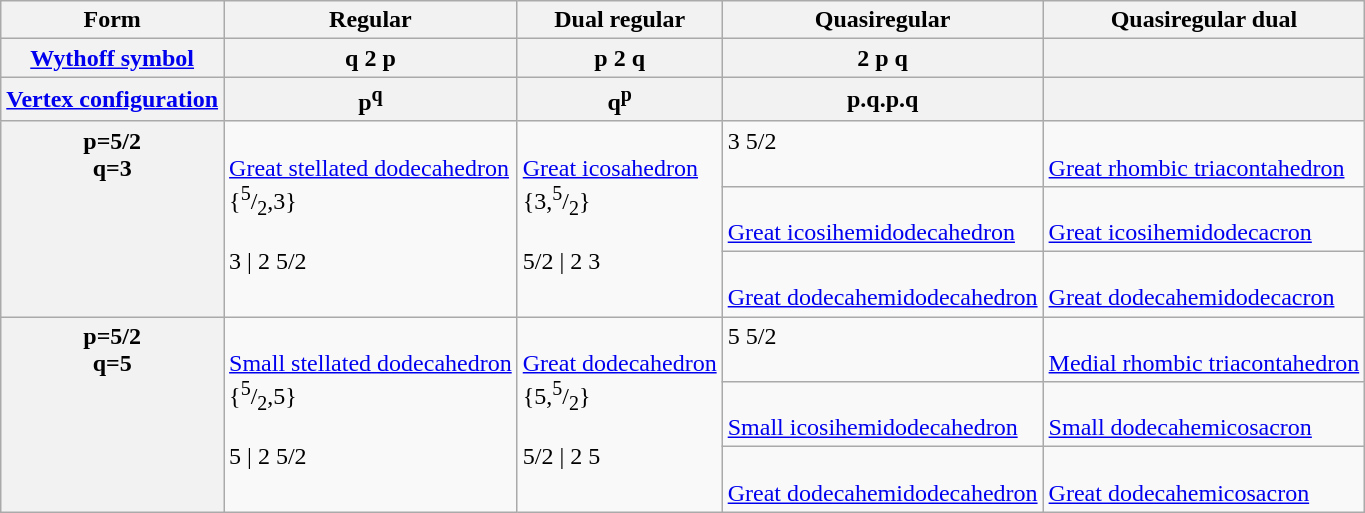<table class="wikitable">
<tr>
<th>Form</th>
<th>Regular</th>
<th>Dual regular</th>
<th>Quasiregular</th>
<th>Quasiregular dual</th>
</tr>
<tr>
<th><a href='#'>Wythoff symbol</a></th>
<th>q  2 p</th>
<th>p  2 q</th>
<th>2  p q</th>
<th> </th>
</tr>
<tr>
<th><a href='#'>Vertex configuration</a></th>
<th>p<sup>q</sup></th>
<th>q<sup>p</sup></th>
<th>p.q.p.q</th>
<th></th>
</tr>
<tr valign=top>
<th rowspan="3">p=5/2<br>q=3</th>
<td rowspan="3"><br><a href='#'>Great stellated dodecahedron</a><br>{<sup>5</sup>/<sub>2</sub>,3}<br><br>3 | 2 5/2</td>
<td rowspan="3" valign=top><br><a href='#'>Great icosahedron</a><br>{3,<sup>5</sup>/<sub>2</sub>}<br><br>5/2 | 2 3</td>
<td>3 5/2</td>
<td><br><a href='#'>Great rhombic triacontahedron</a></td>
</tr>
<tr valign=top>
<td><br><a href='#'>Great icosihemidodecahedron</a></td>
<td><br><a href='#'>Great icosihemidodecacron</a></td>
</tr>
<tr valign="top">
<td><br><a href='#'>Great dodecahemidodecahedron</a></td>
<td><br><a href='#'>Great dodecahemidodecacron</a></td>
</tr>
<tr valign=top>
<th rowspan="3">p=5/2<br>q=5</th>
<td rowspan="3"><br><a href='#'>Small stellated dodecahedron</a><br>{<sup>5</sup>/<sub>2</sub>,5}<br><br>5 | 2 5/2</td>
<td rowspan="3"><br><a href='#'>Great dodecahedron</a><br>{5,<sup>5</sup>/<sub>2</sub>}<br><br>5/2 | 2 5</td>
<td>5 5/2</td>
<td><br><a href='#'>Medial rhombic triacontahedron</a></td>
</tr>
<tr valign="top">
<td><br><a href='#'>Small icosihemidodecahedron</a></td>
<td><br><a href='#'>Small dodecahemicosacron</a></td>
</tr>
<tr valign="top">
<td><br><a href='#'>Great dodecahemidodecahedron</a></td>
<td><br><a href='#'>Great dodecahemicosacron</a></td>
</tr>
</table>
